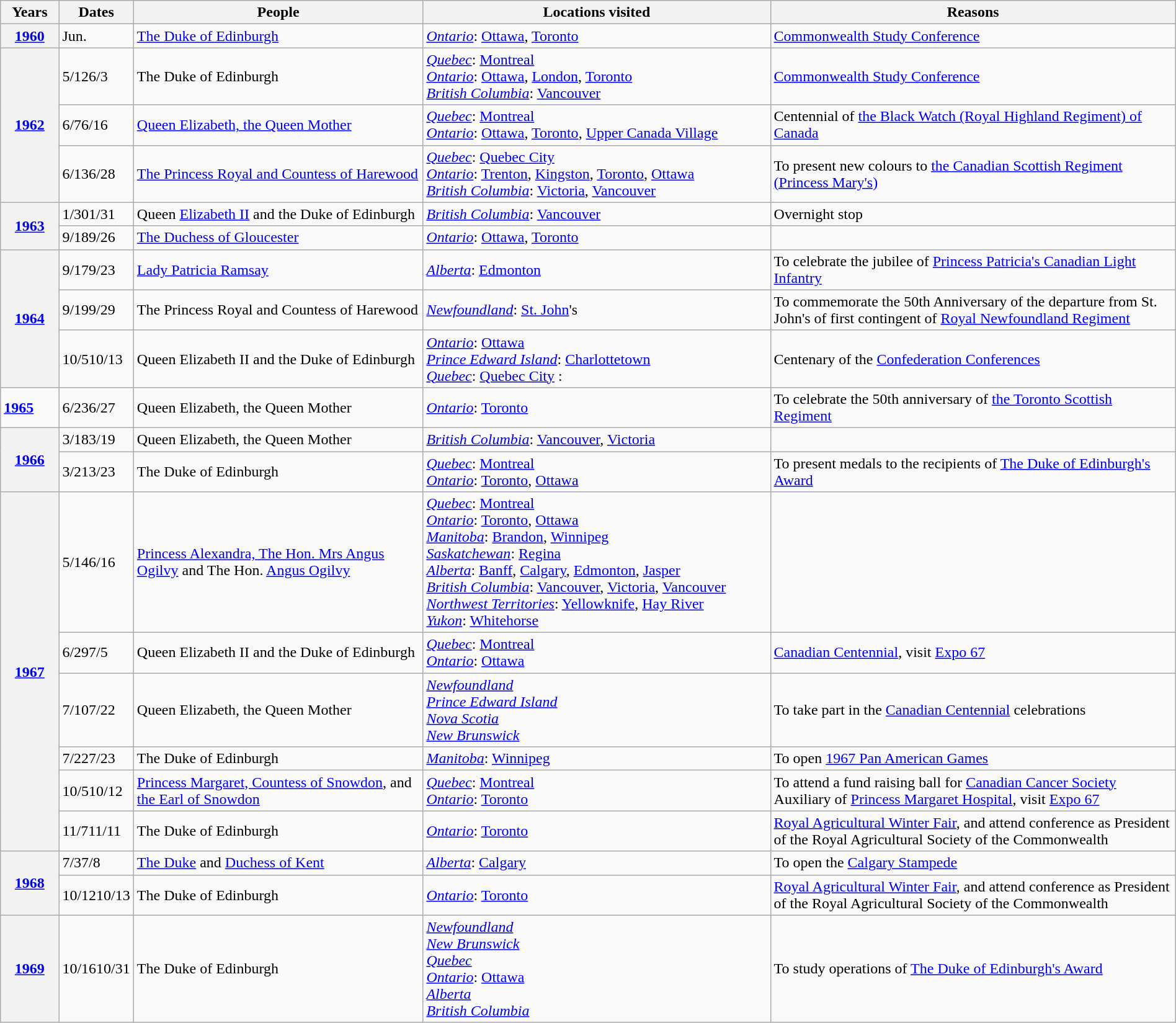<table class="wikitable" style="width:100%">
<tr>
<th width="5%" align="left">Years</th>
<th width="5%" align="left">Dates</th>
<th width="25%" align="left">People</th>
<th width="30%" align="left">Locations visited</th>
<th width="35%" align="left">Reasons</th>
</tr>
<tr>
<th scope=row><a href='#'>1960</a></th>
<td>Jun.</td>
<td><a href='#'>The Duke of Edinburgh</a></td>
<td><em><a href='#'>Ontario</a></em>: <a href='#'>Ottawa</a>, <a href='#'>Toronto</a></td>
<td><a href='#'>Commonwealth Study Conference</a></td>
</tr>
<tr>
<th rowspan="3" scope=row><a href='#'>1962</a></th>
<td>5/126/3</td>
<td>The Duke of Edinburgh</td>
<td><em><a href='#'>Quebec</a></em>: <a href='#'>Montreal</a><br><em><a href='#'>Ontario</a></em>: <a href='#'>Ottawa</a>, <a href='#'>London</a>, <a href='#'>Toronto</a><br><em><a href='#'>British Columbia</a></em>: <a href='#'>Vancouver</a></td>
<td><a href='#'>Commonwealth Study Conference</a></td>
</tr>
<tr>
<td>6/76/16</td>
<td><a href='#'>Queen Elizabeth, the Queen Mother</a></td>
<td><em><a href='#'>Quebec</a></em>: <a href='#'>Montreal</a><br><em><a href='#'>Ontario</a></em>: <a href='#'>Ottawa</a>, <a href='#'>Toronto</a>, <a href='#'>Upper Canada Village</a></td>
<td>Centennial of <a href='#'>the Black Watch (Royal Highland Regiment) of Canada</a></td>
</tr>
<tr>
<td>6/136/28</td>
<td><a href='#'>The Princess Royal and Countess of Harewood</a></td>
<td><em><a href='#'>Quebec</a></em>: <a href='#'>Quebec City</a><br><em><a href='#'>Ontario</a></em>: <a href='#'>Trenton</a>, <a href='#'>Kingston</a>, <a href='#'>Toronto</a>, <a href='#'>Ottawa</a><br><em><a href='#'>British Columbia</a></em>: <a href='#'>Victoria</a>, <a href='#'>Vancouver</a></td>
<td>To present new colours to <a href='#'>the Canadian Scottish Regiment (Princess Mary's)</a></td>
</tr>
<tr>
<th rowspan="2" scope=row><a href='#'>1963</a></th>
<td>1/301/31</td>
<td>Queen <a href='#'>Elizabeth II</a> and the Duke of Edinburgh</td>
<td><em><a href='#'>British Columbia</a></em>: <a href='#'>Vancouver</a></td>
<td>Overnight stop</td>
</tr>
<tr>
<td>9/189/26</td>
<td><a href='#'>The Duchess of Gloucester</a></td>
<td><em><a href='#'>Ontario</a></em>: <a href='#'>Ottawa</a>, <a href='#'>Toronto</a></td>
<td></td>
</tr>
<tr>
<th rowspan="3" scope=row><a href='#'>1964</a></th>
<td>9/179/23</td>
<td><a href='#'>Lady Patricia Ramsay</a></td>
<td><em><a href='#'>Alberta</a></em>: <a href='#'>Edmonton</a></td>
<td>To celebrate the jubilee of <a href='#'>Princess Patricia's Canadian Light Infantry</a></td>
</tr>
<tr>
<td>9/199/29</td>
<td>The Princess Royal and Countess of Harewood</td>
<td><em><a href='#'>Newfoundland</a></em>: <a href='#'>St. John</a>'s</td>
<td>To commemorate the 50th Anniversary of the departure from St. John's of first contingent of <a href='#'>Royal Newfoundland Regiment</a></td>
</tr>
<tr>
<td>10/510/13</td>
<td>Queen Elizabeth II and the Duke of Edinburgh</td>
<td><em><a href='#'>Ontario</a></em>: <a href='#'>Ottawa</a><br> <em><a href='#'>Prince Edward Island</a></em>: <a href='#'>Charlottetown</a><br><em><a href='#'>Quebec</a></em>: <a href='#'>Quebec City</a> :</td>
<td>Centenary of the <a href='#'>Confederation Conferences</a></td>
</tr>
<tr>
<td><strong><a href='#'>1965</a></strong></td>
<td>6/236/27</td>
<td>Queen Elizabeth, the Queen Mother</td>
<td><em><a href='#'>Ontario</a></em>: <a href='#'>Toronto</a></td>
<td>To celebrate the 50th anniversary of <a href='#'>the Toronto Scottish Regiment</a></td>
</tr>
<tr>
<th rowspan="2" scope=row><a href='#'>1966</a></th>
<td>3/183/19</td>
<td>Queen Elizabeth, the Queen Mother</td>
<td><em><a href='#'>British Columbia</a></em>: <a href='#'>Vancouver</a>, <a href='#'>Victoria</a></td>
<td></td>
</tr>
<tr>
<td>3/213/23</td>
<td>The Duke of Edinburgh</td>
<td><em><a href='#'>Quebec</a></em>: <a href='#'>Montreal</a><br><em><a href='#'>Ontario</a></em>: <a href='#'>Toronto</a>, <a href='#'>Ottawa</a></td>
<td>To present medals to the recipients of <a href='#'>The Duke of Edinburgh's Award</a></td>
</tr>
<tr>
<th rowspan="6" scope=row><a href='#'>1967</a></th>
<td>5/146/16</td>
<td><a href='#'>Princess Alexandra, The Hon. Mrs Angus Ogilvy</a> and The Hon. <a href='#'>Angus Ogilvy</a></td>
<td><em><a href='#'>Quebec</a></em>: <a href='#'>Montreal</a><br><em><a href='#'>Ontario</a></em>: <a href='#'>Toronto</a>, <a href='#'>Ottawa</a><br><em><a href='#'>Manitoba</a></em>: <a href='#'>Brandon</a>, <a href='#'>Winnipeg</a><br><em><a href='#'>Saskatchewan</a></em>: <a href='#'>Regina</a><br><em><a href='#'>Alberta</a></em>: <a href='#'>Banff</a>, <a href='#'>Calgary</a>, <a href='#'>Edmonton</a>, <a href='#'>Jasper</a><br><em><a href='#'>British Columbia</a></em>: <a href='#'>Vancouver</a>, <a href='#'>Victoria</a>, <a href='#'>Vancouver</a><br><em><a href='#'>Northwest Territories</a></em>: <a href='#'>Yellowknife</a>, <a href='#'>Hay River</a><br><em><a href='#'>Yukon</a></em>: <a href='#'>Whitehorse</a></td>
<td></td>
</tr>
<tr>
<td>6/297/5</td>
<td>Queen Elizabeth II and the Duke of Edinburgh</td>
<td><em><a href='#'>Quebec</a></em>: <a href='#'>Montreal</a><br><em><a href='#'>Ontario</a></em>: <a href='#'>Ottawa</a></td>
<td><a href='#'>Canadian Centennial</a>, visit <a href='#'>Expo 67</a></td>
</tr>
<tr>
<td>7/107/22</td>
<td>Queen Elizabeth, the Queen Mother</td>
<td><em><a href='#'>Newfoundland</a></em><br><em><a href='#'>Prince Edward Island</a></em><br><em><a href='#'>Nova Scotia</a></em><br><em><a href='#'>New Brunswick</a></em></td>
<td>To take part in the <a href='#'>Canadian Centennial</a> celebrations</td>
</tr>
<tr>
<td>7/227/23</td>
<td>The Duke of Edinburgh</td>
<td><em><a href='#'>Manitoba</a></em>: <a href='#'>Winnipeg</a></td>
<td>To open <a href='#'>1967 Pan American Games</a></td>
</tr>
<tr>
<td>10/510/12</td>
<td><a href='#'>Princess Margaret, Countess of Snowdon</a>, and <a href='#'>the Earl of Snowdon</a></td>
<td><em><a href='#'>Quebec</a></em>: <a href='#'>Montreal</a><br><em><a href='#'>Ontario</a></em>: <a href='#'>Toronto</a></td>
<td>To attend a fund raising ball for <a href='#'>Canadian Cancer Society</a> Auxiliary of <a href='#'>Princess Margaret Hospital</a>, visit <a href='#'>Expo 67</a></td>
</tr>
<tr>
<td>11/711/11</td>
<td>The Duke of Edinburgh</td>
<td><em><a href='#'>Ontario</a></em>: <a href='#'>Toronto</a></td>
<td><a href='#'>Royal Agricultural Winter Fair</a>, and attend conference as President of the Royal Agricultural Society of the Commonwealth</td>
</tr>
<tr>
<th rowspan="2" scope=row><a href='#'>1968</a></th>
<td>7/37/8</td>
<td><a href='#'>The Duke</a> and <a href='#'>Duchess of Kent</a></td>
<td><em><a href='#'>Alberta</a></em>: <a href='#'>Calgary</a></td>
<td>To open the <a href='#'>Calgary Stampede</a></td>
</tr>
<tr>
<td>10/1210/13</td>
<td>The Duke of Edinburgh</td>
<td><em><a href='#'>Ontario</a></em>: <a href='#'>Toronto</a></td>
<td><a href='#'>Royal Agricultural Winter Fair</a>, and attend conference as President of the Royal Agricultural Society of the Commonwealth</td>
</tr>
<tr>
<th scope=row><a href='#'>1969</a></th>
<td>10/1610/31</td>
<td>The Duke of Edinburgh</td>
<td><em><a href='#'>Newfoundland</a></em><br><em><a href='#'>New Brunswick</a></em><br><em><a href='#'>Quebec</a></em><br><em><a href='#'>Ontario</a></em>: <a href='#'>Ottawa</a><br><em><a href='#'>Alberta</a></em><br><em><a href='#'>British Columbia</a></em></td>
<td>To study operations of <a href='#'>The Duke of Edinburgh's Award</a></td>
</tr>
</table>
